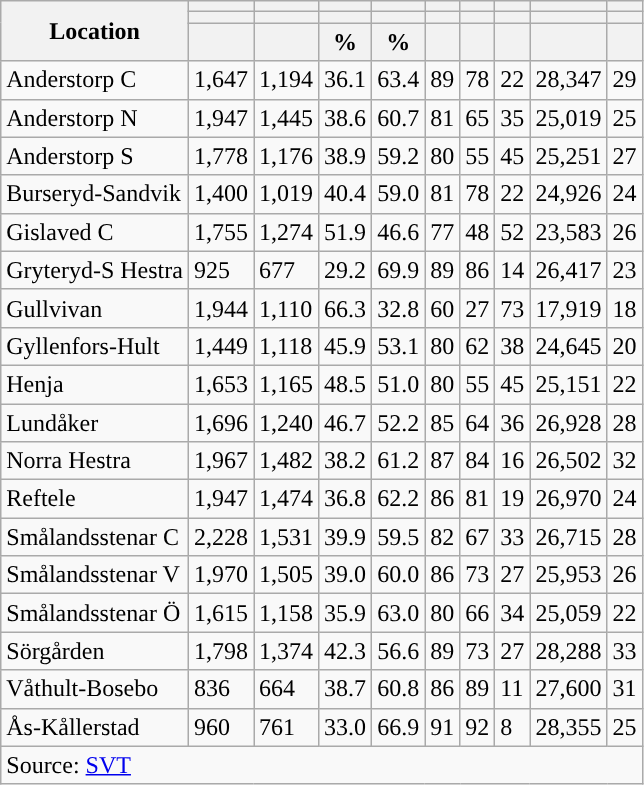<table role="presentation" class="wikitable sortable mw-collapsible">
<tr>
<th rowspan="3">Location</th>
<th></th>
<th></th>
<th></th>
<th></th>
<th></th>
<th></th>
<th></th>
<th></th>
<th></th>
</tr>
<tr>
<th></th>
<th></th>
<th style="background:"></th>
<th style="background:"></th>
<th></th>
<th></th>
<th></th>
<th></th>
<th></th>
</tr>
<tr>
<th data-sort-type="number"></th>
<th data-sort-type="number"></th>
<th data-sort-type="number">%</th>
<th data-sort-type="number">%</th>
<th data-sort-type="number"></th>
<th data-sort-type="number"></th>
<th data-sort-type="number"></th>
<th data-sort-type="number"></th>
<th data-sort-type="number"></th>
</tr>
<tr>
<td align="left">Anderstorp C</td>
<td>1,647</td>
<td>1,194</td>
<td>36.1</td>
<td>63.4</td>
<td>89</td>
<td>78</td>
<td>22</td>
<td>28,347</td>
<td>29</td>
</tr>
<tr>
<td align="left">Anderstorp N</td>
<td>1,947</td>
<td>1,445</td>
<td>38.6</td>
<td>60.7</td>
<td>81</td>
<td>65</td>
<td>35</td>
<td>25,019</td>
<td>25</td>
</tr>
<tr>
<td align="left">Anderstorp S</td>
<td>1,778</td>
<td>1,176</td>
<td>38.9</td>
<td>59.2</td>
<td>80</td>
<td>55</td>
<td>45</td>
<td>25,251</td>
<td>27</td>
</tr>
<tr>
<td align="left">Burseryd-Sandvik</td>
<td>1,400</td>
<td>1,019</td>
<td>40.4</td>
<td>59.0</td>
<td>81</td>
<td>78</td>
<td>22</td>
<td>24,926</td>
<td>24</td>
</tr>
<tr>
<td align="left">Gislaved C</td>
<td>1,755</td>
<td>1,274</td>
<td>51.9</td>
<td>46.6</td>
<td>77</td>
<td>48</td>
<td>52</td>
<td>23,583</td>
<td>26</td>
</tr>
<tr>
<td align="left">Gryteryd-S Hestra</td>
<td>925</td>
<td>677</td>
<td>29.2</td>
<td>69.9</td>
<td>89</td>
<td>86</td>
<td>14</td>
<td>26,417</td>
<td>23</td>
</tr>
<tr>
<td align="left">Gullvivan</td>
<td>1,944</td>
<td>1,110</td>
<td>66.3</td>
<td>32.8</td>
<td>60</td>
<td>27</td>
<td>73</td>
<td>17,919</td>
<td>18</td>
</tr>
<tr>
<td align="left">Gyllenfors-Hult</td>
<td>1,449</td>
<td>1,118</td>
<td>45.9</td>
<td>53.1</td>
<td>80</td>
<td>62</td>
<td>38</td>
<td>24,645</td>
<td>20</td>
</tr>
<tr>
<td align="left">Henja</td>
<td>1,653</td>
<td>1,165</td>
<td>48.5</td>
<td>51.0</td>
<td>80</td>
<td>55</td>
<td>45</td>
<td>25,151</td>
<td>22</td>
</tr>
<tr>
<td align="left">Lundåker</td>
<td>1,696</td>
<td>1,240</td>
<td>46.7</td>
<td>52.2</td>
<td>85</td>
<td>64</td>
<td>36</td>
<td>26,928</td>
<td>28</td>
</tr>
<tr>
<td align="left">Norra Hestra</td>
<td>1,967</td>
<td>1,482</td>
<td>38.2</td>
<td>61.2</td>
<td>87</td>
<td>84</td>
<td>16</td>
<td>26,502</td>
<td>32</td>
</tr>
<tr>
<td align="left">Reftele</td>
<td>1,947</td>
<td>1,474</td>
<td>36.8</td>
<td>62.2</td>
<td>86</td>
<td>81</td>
<td>19</td>
<td>26,970</td>
<td>24</td>
</tr>
<tr>
<td align="left">Smålandsstenar C</td>
<td>2,228</td>
<td>1,531</td>
<td>39.9</td>
<td>59.5</td>
<td>82</td>
<td>67</td>
<td>33</td>
<td>26,715</td>
<td>28</td>
</tr>
<tr>
<td align="left">Smålandsstenar V</td>
<td>1,970</td>
<td>1,505</td>
<td>39.0</td>
<td>60.0</td>
<td>86</td>
<td>73</td>
<td>27</td>
<td>25,953</td>
<td>26</td>
</tr>
<tr>
<td align="left">Smålandsstenar Ö</td>
<td>1,615</td>
<td>1,158</td>
<td>35.9</td>
<td>63.0</td>
<td>80</td>
<td>66</td>
<td>34</td>
<td>25,059</td>
<td>22</td>
</tr>
<tr>
<td align="left">Sörgården</td>
<td>1,798</td>
<td>1,374</td>
<td>42.3</td>
<td>56.6</td>
<td>89</td>
<td>73</td>
<td>27</td>
<td>28,288</td>
<td>33</td>
</tr>
<tr>
<td align="left">Våthult-Bosebo</td>
<td>836</td>
<td>664</td>
<td>38.7</td>
<td>60.8</td>
<td>86</td>
<td>89</td>
<td>11</td>
<td>27,600</td>
<td>31</td>
</tr>
<tr>
<td align="left">Ås-Kållerstad</td>
<td>960</td>
<td>761</td>
<td>33.0</td>
<td>66.9</td>
<td>91</td>
<td>92</td>
<td>8</td>
<td>28,355</td>
<td>25</td>
</tr>
<tr>
<td colspan="10" align="left">Source: <a href='#'>SVT</a></td>
</tr>
</table>
